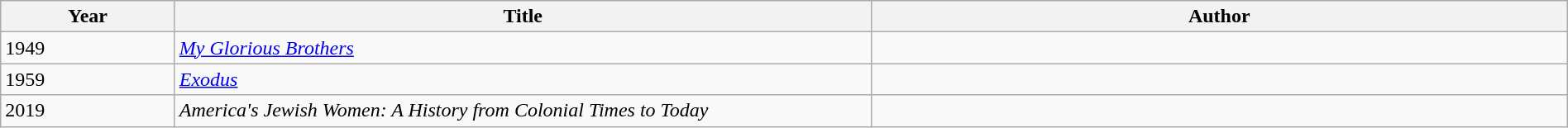<table class="wikitable sortable" style="width:100%">
<tr>
<th scope="col" style="width:10%">Year</th>
<th scope="col" style="width:40%">Title</th>
<th scope="col" style="width:40%">Author</th>
</tr>
<tr>
<td>1949</td>
<td><em><a href='#'>My Glorious Brothers</a></em></td>
<td></td>
</tr>
<tr>
<td>1959</td>
<td><em><a href='#'>Exodus</a></em></td>
<td></td>
</tr>
<tr>
<td>2019</td>
<td><em>America's Jewish Women: A History from Colonial Times to Today</em></td>
<td></td>
</tr>
</table>
